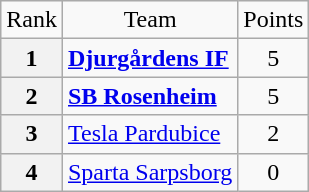<table class="wikitable" style="text-align: center;">
<tr>
<td>Rank</td>
<td>Team</td>
<td>Points</td>
</tr>
<tr>
<th>1</th>
<td style="text-align: left;"> <strong><a href='#'>Djurgårdens IF</a></strong></td>
<td>5</td>
</tr>
<tr>
<th>2</th>
<td style="text-align: left;"> <strong><a href='#'>SB Rosenheim</a></strong></td>
<td>5</td>
</tr>
<tr>
<th>3</th>
<td style="text-align: left;"> <a href='#'>Tesla Pardubice</a></td>
<td>2</td>
</tr>
<tr>
<th>4</th>
<td style="text-align: left;"> <a href='#'>Sparta Sarpsborg</a></td>
<td>0</td>
</tr>
</table>
